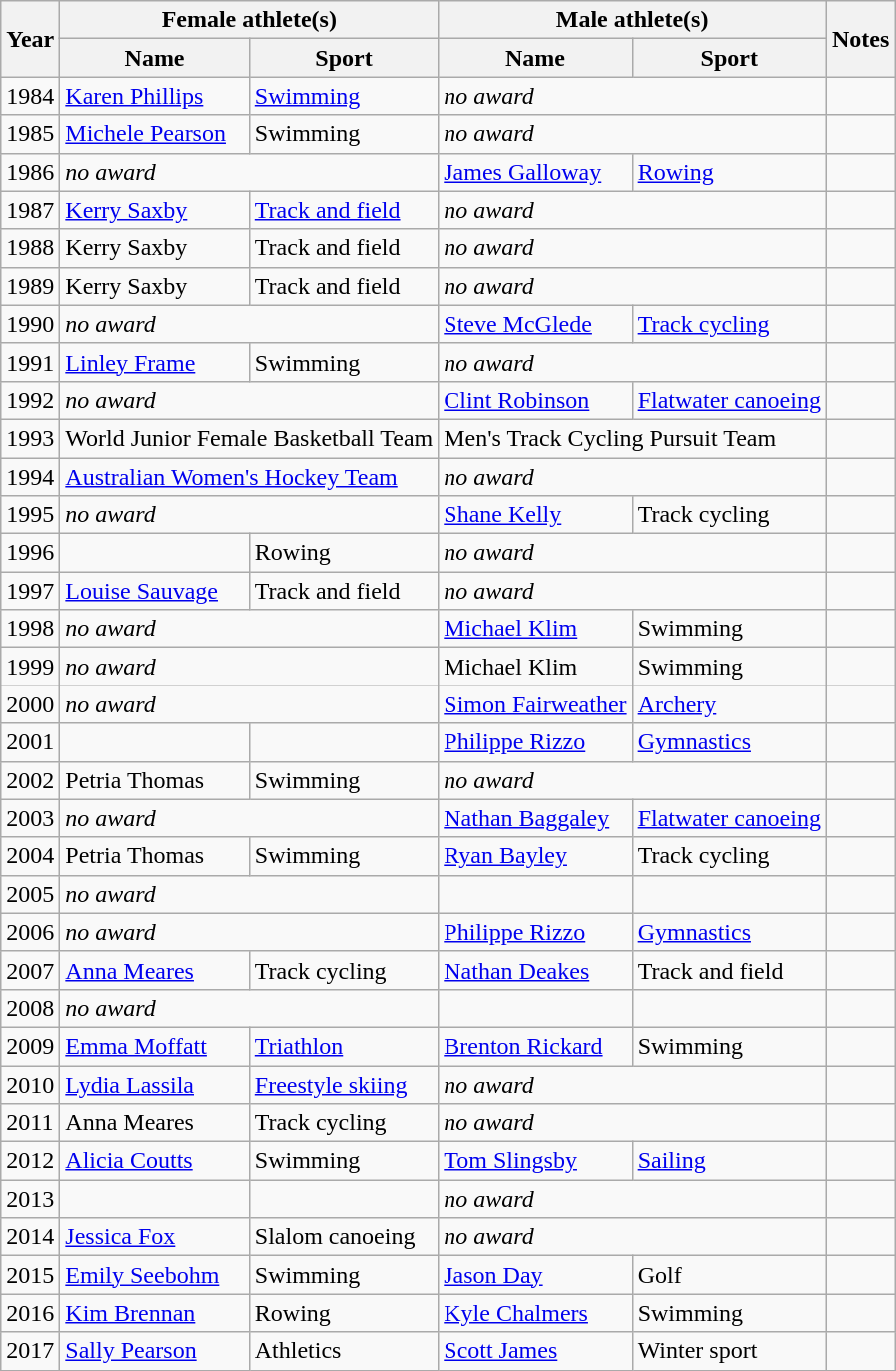<table class="wikitable">
<tr>
<th rowspan=2>Year</th>
<th colspan=2>Female athlete(s)</th>
<th colspan=2>Male athlete(s)</th>
<th rowspan=2>Notes</th>
</tr>
<tr>
<th>Name</th>
<th>Sport</th>
<th>Name</th>
<th>Sport</th>
</tr>
<tr>
<td>1984</td>
<td><a href='#'>Karen Phillips</a></td>
<td><a href='#'>Swimming</a></td>
<td colspan=2><em>no award</em></td>
<td></td>
</tr>
<tr>
<td>1985</td>
<td><a href='#'>Michele Pearson</a></td>
<td>Swimming</td>
<td colspan=2><em>no award</em></td>
<td></td>
</tr>
<tr>
<td>1986</td>
<td colspan=2><em>no award</em></td>
<td><a href='#'>James Galloway</a></td>
<td><a href='#'>Rowing</a></td>
<td></td>
</tr>
<tr>
<td>1987</td>
<td><a href='#'>Kerry Saxby</a></td>
<td><a href='#'>Track and field</a></td>
<td colspan=2><em>no award</em></td>
<td></td>
</tr>
<tr>
<td>1988</td>
<td>Kerry Saxby</td>
<td>Track and field</td>
<td colspan=2><em>no award</em></td>
<td></td>
</tr>
<tr>
<td>1989</td>
<td>Kerry Saxby</td>
<td>Track and field</td>
<td colspan=2><em>no award</em></td>
<td></td>
</tr>
<tr>
<td>1990</td>
<td colspan=2><em>no award</em></td>
<td><a href='#'>Steve McGlede</a></td>
<td><a href='#'>Track cycling</a></td>
<td></td>
</tr>
<tr>
<td>1991</td>
<td><a href='#'>Linley Frame</a></td>
<td>Swimming</td>
<td colspan=2><em>no award</em></td>
<td></td>
</tr>
<tr>
<td>1992</td>
<td colspan=2><em>no award</em></td>
<td><a href='#'>Clint Robinson</a></td>
<td><a href='#'>Flatwater canoeing</a></td>
<td></td>
</tr>
<tr>
<td>1993</td>
<td colspan=2>World Junior Female Basketball Team</td>
<td colspan=2>Men's Track Cycling Pursuit Team</td>
<td></td>
</tr>
<tr>
<td>1994</td>
<td colspan=2><a href='#'>Australian Women's Hockey Team</a></td>
<td colspan=2><em>no award</em></td>
<td></td>
</tr>
<tr>
<td>1995</td>
<td colspan=2><em>no award</em></td>
<td><a href='#'>Shane Kelly</a></td>
<td>Track cycling</td>
<td></td>
</tr>
<tr>
<td>1996</td>
<td></td>
<td>Rowing</td>
<td colspan=2><em>no award</em></td>
<td></td>
</tr>
<tr>
<td>1997</td>
<td><a href='#'>Louise Sauvage</a></td>
<td>Track and field</td>
<td colspan=2><em>no award</em></td>
<td></td>
</tr>
<tr>
<td>1998</td>
<td colspan=2><em>no award</em></td>
<td><a href='#'>Michael Klim</a></td>
<td>Swimming</td>
<td></td>
</tr>
<tr>
<td>1999</td>
<td colspan=2><em>no award</em></td>
<td>Michael Klim</td>
<td>Swimming</td>
<td></td>
</tr>
<tr>
<td>2000</td>
<td colspan=2><em>no award</em></td>
<td><a href='#'>Simon Fairweather</a></td>
<td><a href='#'>Archery</a></td>
<td></td>
</tr>
<tr>
<td>2001</td>
<td></td>
<td></td>
<td><a href='#'>Philippe Rizzo</a></td>
<td><a href='#'>Gymnastics</a></td>
<td></td>
</tr>
<tr>
<td>2002</td>
<td>Petria Thomas</td>
<td>Swimming</td>
<td colspan=2><em>no award</em></td>
<td></td>
</tr>
<tr>
<td>2003</td>
<td colspan=2><em>no award</em></td>
<td><a href='#'>Nathan Baggaley</a></td>
<td><a href='#'>Flatwater canoeing</a></td>
<td></td>
</tr>
<tr>
<td>2004</td>
<td>Petria Thomas</td>
<td>Swimming</td>
<td><a href='#'>Ryan Bayley</a></td>
<td>Track cycling</td>
<td></td>
</tr>
<tr>
<td>2005</td>
<td colspan=2><em>no award</em></td>
<td></td>
<td></td>
<td></td>
</tr>
<tr>
<td>2006</td>
<td colspan=2><em>no award</em></td>
<td><a href='#'>Philippe Rizzo</a></td>
<td><a href='#'>Gymnastics</a></td>
<td></td>
</tr>
<tr>
<td>2007</td>
<td><a href='#'>Anna Meares</a></td>
<td>Track cycling</td>
<td><a href='#'>Nathan Deakes</a></td>
<td>Track and field</td>
<td></td>
</tr>
<tr>
<td>2008</td>
<td colspan=2><em>no award</em></td>
<td></td>
<td></td>
<td></td>
</tr>
<tr>
<td>2009</td>
<td><a href='#'>Emma Moffatt</a></td>
<td><a href='#'>Triathlon</a></td>
<td><a href='#'>Brenton Rickard</a></td>
<td>Swimming</td>
<td></td>
</tr>
<tr>
<td>2010</td>
<td><a href='#'>Lydia Lassila</a></td>
<td><a href='#'>Freestyle skiing</a></td>
<td colspan=2><em>no award</em></td>
<td></td>
</tr>
<tr>
<td>2011</td>
<td>Anna Meares</td>
<td>Track cycling</td>
<td colspan=2><em>no award</em></td>
<td></td>
</tr>
<tr>
<td>2012</td>
<td><a href='#'>Alicia Coutts</a></td>
<td>Swimming</td>
<td><a href='#'>Tom Slingsby</a></td>
<td><a href='#'>Sailing</a></td>
<td></td>
</tr>
<tr>
<td>2013</td>
<td></td>
<td></td>
<td colspan=2><em>no award</em></td>
<td></td>
</tr>
<tr>
<td>2014</td>
<td><a href='#'>Jessica Fox</a></td>
<td>Slalom canoeing</td>
<td colspan=2><em>no award</em></td>
<td></td>
</tr>
<tr>
<td>2015</td>
<td><a href='#'>Emily Seebohm</a></td>
<td>Swimming</td>
<td><a href='#'>Jason Day</a></td>
<td>Golf</td>
<td></td>
</tr>
<tr>
<td>2016</td>
<td><a href='#'>Kim Brennan</a></td>
<td>Rowing</td>
<td><a href='#'>Kyle Chalmers</a></td>
<td>Swimming</td>
<td></td>
</tr>
<tr>
<td>2017</td>
<td><a href='#'>Sally Pearson</a></td>
<td>Athletics</td>
<td><a href='#'>Scott James</a></td>
<td>Winter sport</td>
<td></td>
</tr>
</table>
